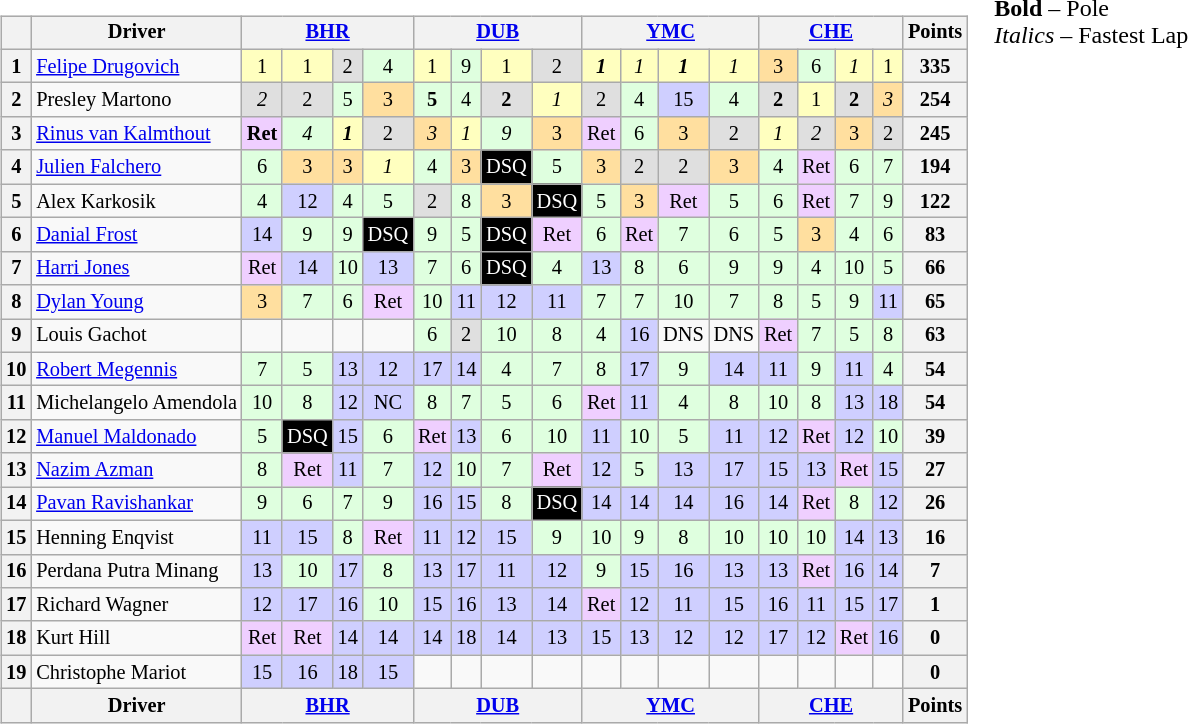<table>
<tr>
<td><br><table class="wikitable" style="font-size: 85%; text-align: center;">
<tr style="background:#f9f9f9" valign="top">
<th valign="middle"></th>
<th valign="middle">Driver</th>
<th colspan=4><a href='#'>BHR</a><br></th>
<th colspan=4><a href='#'>DUB</a><br></th>
<th colspan=4><a href='#'>YMC</a><br></th>
<th colspan=4><a href='#'>CHE</a><br></th>
<th valign="middle">Points</th>
</tr>
<tr>
<th>1</th>
<td align=left> <a href='#'>Felipe Drugovich</a></td>
<td style="background:#FFFFBF;">1</td>
<td style="background:#FFFFBF;">1</td>
<td style="background:#DFDFDF;">2</td>
<td style="background:#DFFFDF;">4</td>
<td style="background:#FFFFBF;">1</td>
<td style="background:#DFFFDF;">9</td>
<td style="background:#FFFFBF;">1</td>
<td style="background:#DFDFDF;">2</td>
<td style="background:#FFFFBF;"><strong><em>1</em></strong></td>
<td style="background:#FFFFBF;"><em>1</em></td>
<td style="background:#FFFFBF;"><strong><em>1</em></strong></td>
<td style="background:#FFFFBF;"><em>1</em></td>
<td style="background:#FFDF9F;">3</td>
<td style="background:#DFFFDF;">6</td>
<td style="background:#FFFFBF;"><em>1</em></td>
<td style="background:#FFFFBF;">1</td>
<th>335</th>
</tr>
<tr>
<th>2</th>
<td align=left> Presley Martono</td>
<td style="background:#DFDFDF;"><em>2</em></td>
<td style="background:#DFDFDF;">2</td>
<td style="background:#DFFFDF;">5</td>
<td style="background:#FFDF9F;">3</td>
<td style="background:#DFFFDF;"><strong>5</strong></td>
<td style="background:#DFFFDF;">4</td>
<td style="background:#DFDFDF;"><strong>2</strong></td>
<td style="background:#FFFFBF;"><em>1</em></td>
<td style="background:#DFDFDF;">2</td>
<td style="background:#DFFFDF;">4</td>
<td style="background:#CFCFFF;">15</td>
<td style="background:#DFFFDF;">4</td>
<td style="background:#DFDFDF;"><strong>2</strong></td>
<td style="background:#FFFFBF;">1</td>
<td style="background:#DFDFDF;"><strong>2</strong></td>
<td style="background:#FFDF9F;"><em>3</em></td>
<th>254</th>
</tr>
<tr>
<th>3</th>
<td align=left> <a href='#'>Rinus van Kalmthout</a></td>
<td style="background:#EFCFFF;"><strong>Ret</strong></td>
<td style="background:#DFFFDF;"><em>4</em></td>
<td style="background:#FFFFBF;"><strong><em>1</em></strong></td>
<td style="background:#DFDFDF;">2</td>
<td style="background:#FFDF9F;"><em>3</em></td>
<td style="background:#FFFFBF;"><em>1</em></td>
<td style="background:#DFFFDF;"><em>9</em></td>
<td style="background:#FFDF9F;">3</td>
<td style="background:#EFCFFF;">Ret</td>
<td style="background:#DFFFDF;">6</td>
<td style="background:#FFDF9F;">3</td>
<td style="background:#DFDFDF;">2</td>
<td style="background:#FFFFBF;"><em>1</em></td>
<td style="background:#DFDFDF;"><em>2</em></td>
<td style="background:#FFDF9F;">3</td>
<td style="background:#DFDFDF;">2</td>
<th>245</th>
</tr>
<tr>
<th>4</th>
<td align="left"> <a href='#'>Julien Falchero</a></td>
<td style="background:#DFFFDF;">6</td>
<td style="background:#FFDF9F;">3</td>
<td style="background:#FFDF9F;">3</td>
<td style="background:#FFFFBF;"><em>1</em></td>
<td style="background:#DFFFDF;">4</td>
<td style="background:#FFDF9F;">3</td>
<td style="background-color:#000000;color:white">DSQ</td>
<td style="background:#DFFFDF;">5</td>
<td style="background:#FFDF9F;">3</td>
<td style="background:#DFDFDF;">2</td>
<td style="background:#DFDFDF;">2</td>
<td style="background:#FFDF9F;">3</td>
<td style="background:#DFFFDF;">4</td>
<td style="background:#EFCFFF;">Ret</td>
<td style="background:#DFFFDF;">6</td>
<td style="background:#DFFFDF;">7</td>
<th>194</th>
</tr>
<tr>
<th>5</th>
<td align=left> Alex Karkosik</td>
<td style="background:#DFFFDF;">4</td>
<td style="background:#CFCFFF;">12</td>
<td style="background:#DFFFDF;">4</td>
<td style="background:#DFFFDF;">5</td>
<td style="background:#DFDFDF;">2</td>
<td style="background:#DFFFDF;">8</td>
<td style="background:#FFDF9F;">3</td>
<td style="background-color:#000000;color:white">DSQ</td>
<td style="background:#DFFFDF;">5</td>
<td style="background:#FFDF9F;">3</td>
<td style="background:#EFCFFF;">Ret</td>
<td style="background:#DFFFDF;">5</td>
<td style="background:#DFFFDF;">6</td>
<td style="background:#EFCFFF;">Ret</td>
<td style="background:#DFFFDF;">7</td>
<td style="background:#DFFFDF;">9</td>
<th>122</th>
</tr>
<tr>
<th>6</th>
<td align=left> <a href='#'>Danial Frost</a></td>
<td style="background:#CFCFFF;">14</td>
<td style="background:#DFFFDF;">9</td>
<td style="background:#DFFFDF;">9</td>
<td style="background-color:#000000;color:white">DSQ</td>
<td style="background:#DFFFDF;">9</td>
<td style="background:#DFFFDF;">5</td>
<td style="background-color:#000000;color:white">DSQ</td>
<td style="background:#EFCFFF;">Ret</td>
<td style="background:#DFFFDF;">6</td>
<td style="background:#EFCFFF;">Ret</td>
<td style="background:#DFFFDF;">7</td>
<td style="background:#DFFFDF;">6</td>
<td style="background:#DFFFDF;">5</td>
<td style="background:#FFDF9F;">3</td>
<td style="background:#DFFFDF;">4</td>
<td style="background:#DFFFDF;">6</td>
<th>83</th>
</tr>
<tr>
<th>7</th>
<td align=left> <a href='#'>Harri Jones</a></td>
<td style="background:#EFCFFF;">Ret</td>
<td style="background:#CFCFFF;">14</td>
<td style="background:#DFFFDF;">10</td>
<td style="background:#CFCFFF;">13</td>
<td style="background:#DFFFDF;">7</td>
<td style="background:#DFFFDF;">6</td>
<td style="background-color:#000000;color:white">DSQ</td>
<td style="background:#DFFFDF;">4</td>
<td style="background:#CFCFFF;">13</td>
<td style="background:#DFFFDF;">8</td>
<td style="background:#DFFFDF;">6</td>
<td style="background:#DFFFDF;">9</td>
<td style="background:#DFFFDF;">9</td>
<td style="background:#DFFFDF;">4</td>
<td style="background:#DFFFDF;">10</td>
<td style="background:#DFFFDF;">5</td>
<th>66</th>
</tr>
<tr>
<th>8</th>
<td align=left> <a href='#'>Dylan Young</a></td>
<td style="background:#FFDF9F;">3</td>
<td style="background:#DFFFDF;">7</td>
<td style="background:#DFFFDF;">6</td>
<td style="background:#EFCFFF;">Ret</td>
<td style="background:#DFFFDF;">10</td>
<td style="background:#CFCFFF;">11</td>
<td style="background:#CFCFFF;">12</td>
<td style="background:#CFCFFF;">11</td>
<td style="background:#DFFFDF;">7</td>
<td style="background:#DFFFDF;">7</td>
<td style="background:#DFFFDF;">10</td>
<td style="background:#DFFFDF;">7</td>
<td style="background:#DFFFDF;">8</td>
<td style="background:#DFFFDF;">5</td>
<td style="background:#DFFFDF;">9</td>
<td style="background:#CFCFFF;">11</td>
<th>65</th>
</tr>
<tr>
<th>9</th>
<td align=left> Louis Gachot</td>
<td></td>
<td></td>
<td></td>
<td></td>
<td style="background:#DFFFDF;">6</td>
<td style="background:#DFDFDF;">2</td>
<td style="background:#DFFFDF;">10</td>
<td style="background:#DFFFDF;">8</td>
<td style="background:#DFFFDF;">4</td>
<td style="background:#CFCFFF;">16</td>
<td>DNS</td>
<td>DNS</td>
<td style="background:#EFCFFF;">Ret</td>
<td style="background:#DFFFDF;">7</td>
<td style="background:#DFFFDF;">5</td>
<td style="background:#DFFFDF;">8</td>
<th>63</th>
</tr>
<tr>
<th>10</th>
<td align=left> <a href='#'>Robert Megennis</a></td>
<td style="background:#DFFFDF;">7</td>
<td style="background:#DFFFDF;">5</td>
<td style="background:#CFCFFF;">13</td>
<td style="background:#CFCFFF;">12</td>
<td style="background:#CFCFFF;">17</td>
<td style="background:#CFCFFF;">14</td>
<td style="background:#DFFFDF;">4</td>
<td style="background:#DFFFDF;">7</td>
<td style="background:#DFFFDF;">8</td>
<td style="background:#CFCFFF;">17</td>
<td style="background:#DFFFDF;">9</td>
<td style="background:#CFCFFF;">14</td>
<td style="background:#CFCFFF;">11</td>
<td style="background:#DFFFDF;">9</td>
<td style="background:#CFCFFF;">11</td>
<td style="background:#DFFFDF;">4</td>
<th>54</th>
</tr>
<tr>
<th>11</th>
<td align=left nowrap> Michelangelo Amendola</td>
<td style="background:#DFFFDF;">10</td>
<td style="background:#DFFFDF;">8</td>
<td style="background:#CFCFFF;">12</td>
<td style="background:#CFCFFF;">NC</td>
<td style="background:#DFFFDF;">8</td>
<td style="background:#DFFFDF;">7</td>
<td style="background:#DFFFDF;">5</td>
<td style="background:#DFFFDF;">6</td>
<td style="background:#EFCFFF;">Ret</td>
<td style="background:#CFCFFF;">11</td>
<td style="background:#DFFFDF;">4</td>
<td style="background:#DFFFDF;">8</td>
<td style="background:#DFFFDF;">10</td>
<td style="background:#DFFFDF;">8</td>
<td style="background:#CFCFFF;">13</td>
<td style="background:#CFCFFF;">18</td>
<th>54</th>
</tr>
<tr>
<th>12</th>
<td align=left> <a href='#'>Manuel Maldonado</a></td>
<td style="background:#DFFFDF;">5</td>
<td style="background-color:#000000;color:white">DSQ</td>
<td style="background:#CFCFFF;">15</td>
<td style="background:#DFFFDF;">6</td>
<td style="background:#EFCFFF;">Ret</td>
<td style="background:#CFCFFF;">13</td>
<td style="background:#DFFFDF;">6</td>
<td style="background:#DFFFDF;">10</td>
<td style="background:#CFCFFF;">11</td>
<td style="background:#DFFFDF;">10</td>
<td style="background:#DFFFDF;">5</td>
<td style="background:#CFCFFF;">11</td>
<td style="background:#CFCFFF;">12</td>
<td style="background:#EFCFFF;">Ret</td>
<td style="background:#CFCFFF;">12</td>
<td style="background:#DFFFDF;">10</td>
<th>39</th>
</tr>
<tr>
<th>13</th>
<td align=left> <a href='#'>Nazim Azman</a></td>
<td style="background:#DFFFDF;">8</td>
<td style="background:#EFCFFF;">Ret</td>
<td style="background:#CFCFFF;">11</td>
<td style="background:#DFFFDF;">7</td>
<td style="background:#CFCFFF;">12</td>
<td style="background:#DFFFDF;">10</td>
<td style="background:#DFFFDF;">7</td>
<td style="background:#EFCFFF;">Ret</td>
<td style="background:#CFCFFF;">12</td>
<td style="background:#DFFFDF;">5</td>
<td style="background:#CFCFFF;">13</td>
<td style="background:#CFCFFF;">17</td>
<td style="background:#CFCFFF;">15</td>
<td style="background:#CFCFFF;">13</td>
<td style="background:#EFCFFF;">Ret</td>
<td style="background:#CFCFFF;">15</td>
<th>27</th>
</tr>
<tr>
<th>14</th>
<td align=left> <a href='#'>Pavan Ravishankar</a></td>
<td style="background:#DFFFDF;">9</td>
<td style="background:#DFFFDF;">6</td>
<td style="background:#DFFFDF;">7</td>
<td style="background:#DFFFDF;">9</td>
<td style="background:#CFCFFF;">16</td>
<td style="background:#CFCFFF;">15</td>
<td style="background:#DFFFDF;">8</td>
<td style="background-color:#000000;color:white">DSQ</td>
<td style="background:#CFCFFF;">14</td>
<td style="background:#CFCFFF;">14</td>
<td style="background:#CFCFFF;">14</td>
<td style="background:#CFCFFF;">16</td>
<td style="background:#CFCFFF;">14</td>
<td style="background:#EFCFFF;">Ret</td>
<td style="background:#DFFFDF;">8</td>
<td style="background:#CFCFFF;">12</td>
<th>26</th>
</tr>
<tr>
<th>15</th>
<td align=left> Henning Enqvist</td>
<td style="background:#CFCFFF;">11</td>
<td style="background:#CFCFFF;">15</td>
<td style="background:#DFFFDF;">8</td>
<td style="background:#EFCFFF;">Ret</td>
<td style="background:#CFCFFF;">11</td>
<td style="background:#CFCFFF;">12</td>
<td style="background:#CFCFFF;">15</td>
<td style="background:#DFFFDF;">9</td>
<td style="background:#DFFFDF;">10</td>
<td style="background:#DFFFDF;">9</td>
<td style="background:#DFFFDF;">8</td>
<td style="background:#DFFFDF;">10</td>
<td style="background:#DFFFDF;">10</td>
<td style="background:#DFFFDF;">10</td>
<td style="background:#CFCFFF;">14</td>
<td style="background:#CFCFFF;">13</td>
<th>16</th>
</tr>
<tr>
<th>16</th>
<td align=left> Perdana Putra Minang</td>
<td style="background:#CFCFFF;">13</td>
<td style="background:#DFFFDF;">10</td>
<td style="background:#CFCFFF;">17</td>
<td style="background:#DFFFDF;">8</td>
<td style="background:#CFCFFF;">13</td>
<td style="background:#CFCFFF;">17</td>
<td style="background:#CFCFFF;">11</td>
<td style="background:#CFCFFF;">12</td>
<td style="background:#DFFFDF;">9</td>
<td style="background:#CFCFFF;">15</td>
<td style="background:#CFCFFF;">16</td>
<td style="background:#CFCFFF;">13</td>
<td style="background:#CFCFFF;">13</td>
<td style="background:#EFCFFF;">Ret</td>
<td style="background:#CFCFFF;">16</td>
<td style="background:#CFCFFF;">14</td>
<th>7</th>
</tr>
<tr>
<th>17</th>
<td align=left> Richard Wagner</td>
<td style="background:#CFCFFF;">12</td>
<td style="background:#CFCFFF;">17</td>
<td style="background:#CFCFFF;">16</td>
<td style="background:#DFFFDF;">10</td>
<td style="background:#CFCFFF;">15</td>
<td style="background:#CFCFFF;">16</td>
<td style="background:#CFCFFF;">13</td>
<td style="background:#CFCFFF;">14</td>
<td style="background:#EFCFFF;">Ret</td>
<td style="background:#CFCFFF;">12</td>
<td style="background:#CFCFFF;">11</td>
<td style="background:#CFCFFF;">15</td>
<td style="background:#CFCFFF;">16</td>
<td style="background:#CFCFFF;">11</td>
<td style="background:#CFCFFF;">15</td>
<td style="background:#CFCFFF;">17</td>
<th>1</th>
</tr>
<tr>
<th>18</th>
<td align=left> Kurt Hill</td>
<td style="background:#EFCFFF;">Ret</td>
<td style="background:#EFCFFF;">Ret</td>
<td style="background:#CFCFFF;">14</td>
<td style="background:#CFCFFF;">14</td>
<td style="background:#CFCFFF;">14</td>
<td style="background:#CFCFFF;">18</td>
<td style="background:#CFCFFF;">14</td>
<td style="background:#CFCFFF;">13</td>
<td style="background:#CFCFFF;">15</td>
<td style="background:#CFCFFF;">13</td>
<td style="background:#CFCFFF;">12</td>
<td style="background:#CFCFFF;">12</td>
<td style="background:#CFCFFF;">17</td>
<td style="background:#CFCFFF;">12</td>
<td style="background:#EFCFFF;">Ret</td>
<td style="background:#CFCFFF;">16</td>
<th>0</th>
</tr>
<tr>
<th>19</th>
<td align=left> Christophe Mariot</td>
<td style="background:#CFCFFF;">15</td>
<td style="background:#CFCFFF;">16</td>
<td style="background:#CFCFFF;">18</td>
<td style="background:#CFCFFF;">15</td>
<td></td>
<td></td>
<td></td>
<td></td>
<td></td>
<td></td>
<td></td>
<td></td>
<td></td>
<td></td>
<td></td>
<td></td>
<th>0</th>
</tr>
<tr valign="top">
<th valign="middle"></th>
<th valign="middle">Driver</th>
<th colspan=4><a href='#'>BHR</a><br></th>
<th colspan=4><a href='#'>DUB</a><br></th>
<th colspan=4><a href='#'>YMC</a><br></th>
<th colspan=4><a href='#'>CHE</a><br></th>
<th valign="middle">Points</th>
</tr>
</table>
</td>
<td valign="top"><br>
<span><strong>Bold</strong> – Pole<br><em>Italics</em> – Fastest Lap</span></td>
</tr>
</table>
